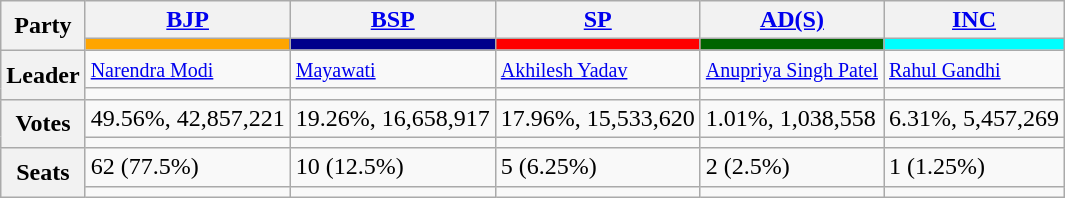<table class="wikitable">
<tr>
<th rowspan="2">Party</th>
<th><a href='#'>BJP</a></th>
<th><a href='#'>BSP</a></th>
<th><a href='#'>SP</a></th>
<th><a href='#'>AD(S)</a></th>
<th><a href='#'>INC</a></th>
</tr>
<tr>
<td style="background:orange;"></td>
<td style=" background:darkblue;"></td>
<td style="background:red;"></td>
<td style=" background:darkgreen;"></td>
<td style="background:aqua;"></td>
</tr>
<tr>
<th rowspan="2">Leader</th>
<td><small><a href='#'>Narendra Modi</a></small></td>
<td><small><a href='#'>Mayawati</a></small></td>
<td><a href='#'><small>Akhilesh Yadav</small></a></td>
<td><a href='#'><small>Anupriya Singh Patel</small></a></td>
<td><small><a href='#'>Rahul Gandhi</a></small></td>
</tr>
<tr>
<td></td>
<td></td>
<td></td>
<td></td>
<td></td>
</tr>
<tr>
<th rowspan="2">Votes</th>
<td>49.56%, 42,857,221</td>
<td>19.26%, 16,658,917</td>
<td>17.96%, 15,533,620</td>
<td>1.01%, 1,038,558</td>
<td>6.31%, 5,457,269</td>
</tr>
<tr>
<td></td>
<td></td>
<td></td>
<td></td>
<td></td>
</tr>
<tr>
<th rowspan="2">Seats</th>
<td>62 (77.5%)</td>
<td>10 (12.5%)</td>
<td>5 (6.25%)</td>
<td>2 (2.5%)</td>
<td>1 (1.25%)</td>
</tr>
<tr>
<td></td>
<td></td>
<td></td>
<td></td>
<td></td>
</tr>
</table>
